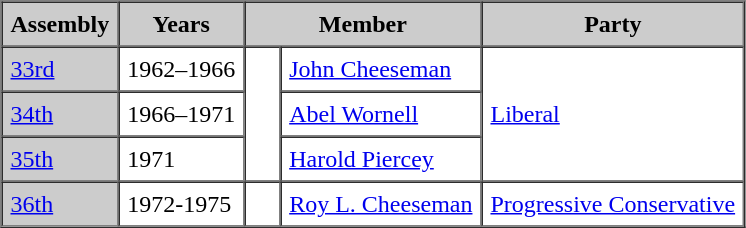<table border=1 cellpadding=5 cellspacing=0>
<tr bgcolor="CCCCCC">
<th>Assembly</th>
<th>Years</th>
<th colspan="2">Member</th>
<th>Party</th>
</tr>
<tr>
<td bgcolor="CCCCCC"><a href='#'>33rd</a></td>
<td>1962–1966</td>
<td rowspan="3" >   </td>
<td><a href='#'>John Cheeseman</a></td>
<td rowspan="3"><a href='#'>Liberal</a></td>
</tr>
<tr>
<td bgcolor="CCCCCC"><a href='#'>34th</a></td>
<td>1966–1971</td>
<td><a href='#'>Abel Wornell</a></td>
</tr>
<tr>
<td bgcolor="CCCCCC"><a href='#'>35th</a></td>
<td>1971</td>
<td><a href='#'>Harold Piercey</a></td>
</tr>
<tr>
<td bgcolor="CCCCCC"><a href='#'>36th</a></td>
<td>1972-1975</td>
<td></td>
<td><a href='#'>Roy L. Cheeseman</a></td>
<td><a href='#'>Progressive Conservative</a></td>
</tr>
</table>
